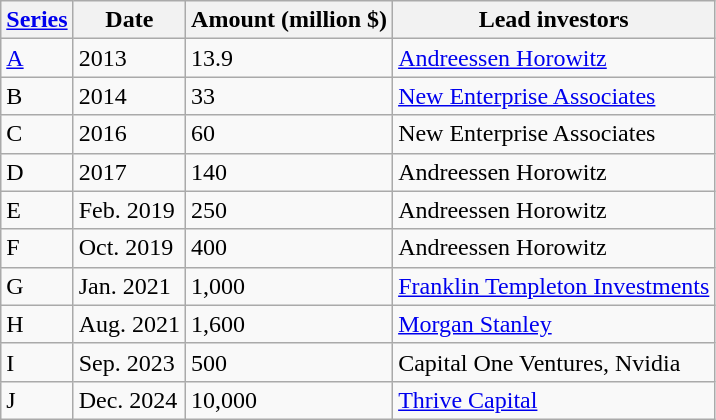<table class="wikitable">
<tr>
<th><a href='#'>Series</a></th>
<th>Date</th>
<th>Amount (million $)</th>
<th>Lead investors</th>
</tr>
<tr>
<td><a href='#'>A</a></td>
<td>2013</td>
<td>13.9</td>
<td><a href='#'>Andreessen Horowitz</a></td>
</tr>
<tr>
<td>B</td>
<td>2014</td>
<td>33</td>
<td><a href='#'>New Enterprise Associates</a></td>
</tr>
<tr>
<td>C</td>
<td>2016</td>
<td>60</td>
<td>New Enterprise Associates</td>
</tr>
<tr>
<td>D</td>
<td>2017</td>
<td>140</td>
<td>Andreessen Horowitz</td>
</tr>
<tr>
<td>E</td>
<td>Feb. 2019</td>
<td>250</td>
<td>Andreessen Horowitz</td>
</tr>
<tr>
<td>F</td>
<td>Oct. 2019</td>
<td>400</td>
<td>Andreessen Horowitz</td>
</tr>
<tr>
<td>G</td>
<td>Jan. 2021</td>
<td>1,000</td>
<td><a href='#'>Franklin Templeton Investments</a></td>
</tr>
<tr>
<td>H</td>
<td>Aug. 2021</td>
<td>1,600</td>
<td><a href='#'>Morgan Stanley</a></td>
</tr>
<tr>
<td>I</td>
<td>Sep. 2023</td>
<td>500</td>
<td>Capital One Ventures, Nvidia</td>
</tr>
<tr>
<td>J</td>
<td>Dec. 2024</td>
<td>10,000</td>
<td><a href='#'>Thrive Capital</a></td>
</tr>
</table>
